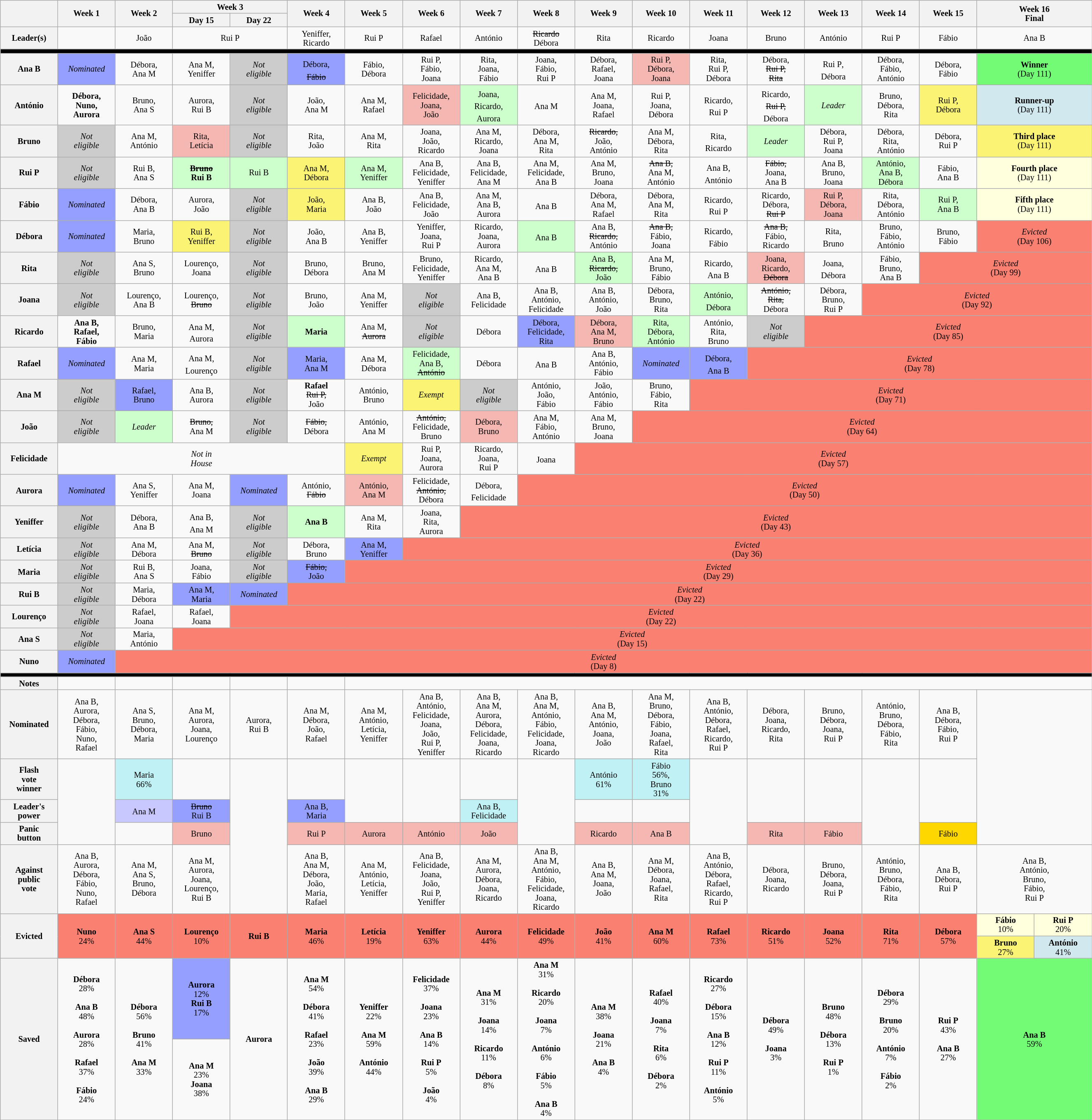<table class="wikitable nowrap" style="width:140%; text-align:center; font-size:85%; line-height:15px">
<tr>
<th rowspan="2" style="width:05%"></th>
<th rowspan="2" style="width:05%">Week 1</th>
<th rowspan="2" style="width:05%">Week 2</th>
<th colspan="2" style="width:10%">Week 3</th>
<th rowspan="2" style="width:05%">Week 4</th>
<th rowspan="2" style="width:05%">Week 5</th>
<th rowspan="2" style="width:05%">Week 6</th>
<th rowspan="2" style="width:05%">Week 7</th>
<th rowspan="2" style="width:05%">Week 8</th>
<th rowspan="2" style="width:05%">Week 9</th>
<th rowspan="2" style="width:05%">Week 10</th>
<th rowspan="2" style="width:05%">Week 11</th>
<th rowspan="2" style="width:05%">Week 12</th>
<th rowspan="2" style="width:05%">Week 13</th>
<th rowspan="2" style="width:05%">Week 14</th>
<th rowspan="2" style="width:05%">Week 15</th>
<th rowspan="2" colspan="2" style="width:10%">Week 16<br>Final</th>
</tr>
<tr>
<th style="width:05%">Day 15</th>
<th style="width:05%">Day 22</th>
</tr>
<tr>
<th>Leader(s)</th>
<td></td>
<td>João</td>
<td colspan="2">Rui P</td>
<td>Yeniffer,<br>Ricardo</td>
<td>Rui P</td>
<td>Rafael</td>
<td>António</td>
<td><s>Ricardo</s><br>Débora</td>
<td>Rita</td>
<td>Ricardo</td>
<td>Joana</td>
<td>Bruno</td>
<td>António</td>
<td>Rui P</td>
<td>Fábio</td>
<td colspan="2">Ana B</td>
</tr>
<tr>
<th colspan="19" style="background: black"></th>
</tr>
<tr>
<th>Ana B</th>
<td style="background:#959FFD"><em>Nominated</em></td>
<td>Débora,<br>Ana M</td>
<td>Ana M,<br>Yeniffer</td>
<td style="background:#ccc"><em>Not<br>eligible</em></td>
<td style="background:#959FFD">Débora<sup></sup>,<br><s>Fábio<sup></sup></s></td>
<td>Fábio,<br>Débora</td>
<td>Rui P,<br>Fábio,<br>Joana</td>
<td>Rita,<br>Joana,<br>Fábio</td>
<td>Joana,<br>Fábio,<br>Rui P</td>
<td>Débora,<br>Rafael,<br>Joana</td>
<td style="background:#F5B7B1">Rui P,<br>Débora,<br>Joana</td>
<td>Rita,<br>Rui P,<br>Débora</td>
<td>Débora,<br><s>Rui P,<br>Rita</s></td>
<td>Rui P<sup></sup>,<br>Débora<sup></sup></td>
<td>Débora,<br>Fábio,<br>António</td>
<td>Débora,<br>Fábio</td>
<td colspan="2" style="background:#73FB76"><strong>Winner</strong><br>(Day 111)</td>
</tr>
<tr>
<th>António</th>
<td><strong>Débora,<br>Nuno,<br>Aurora</strong></td>
<td>Bruno,<br>Ana S</td>
<td>Aurora,<br>Rui B</td>
<td style="background:#ccc"><em>Not<br>eligible</em></td>
<td>João,<br>Ana M</td>
<td>Ana M,<br>Rafael</td>
<td style="background:#F5B7B1">Felicidade,<br>Joana,<br>João</td>
<td style="background:#cfc">Joana<sup></sup>, <br>Ricardo<sup></sup>,<br>Aurora<sup></sup></td>
<td>Ana M<sup></sup></td>
<td>Ana M,<br>Joana,<br>Rafael</td>
<td>Rui P,<br>Joana,<br>Débora</td>
<td>Ricardo<sup></sup>,<br>Rui P<sup></sup></td>
<td>Ricardo<sup></sup>,<br><s>Rui P,</s><sup></sup><br>Débora<sup></sup></td>
<td style="background:#cfc"><em>Leader</em></td>
<td>Bruno,<br>Débora,<br>Rita</td>
<td style="background:#FBF373">Rui P,<br>Débora</td>
<td colspan="2" style="background:#D1E8EF"><strong>Runner-up</strong><br>(Day 111)</td>
</tr>
<tr>
<th>Bruno</th>
<td style="background:#ccc"><em>Not<br>eligible</em></td>
<td>Ana M,<br>António</td>
<td style="background:#F5B7B1">Rita,<br>Letícia</td>
<td style="background:#ccc"><em>Not<br>eligible</em></td>
<td>Rita,<br>João</td>
<td>Ana M,<br>Rita</td>
<td>Joana,<br>João,<br>Ricardo</td>
<td>Ana M,<br>Ricardo,<br>Joana</td>
<td>Débora,<br>Ana M,<br>Rita</td>
<td><s>Ricardo,</s><br>João,<br>António</td>
<td>Ana M,<br>Débora,<br>Rita</td>
<td>Rita<sup></sup>,<br>Ricardo<sup></sup></td>
<td style="background:#cfc"><em>Leader</em></td>
<td>Débora,<br>Rui P,<br>Joana</td>
<td>Débora,<br>Rita,<br>António</td>
<td>Débora,<br>Rui P</td>
<td colspan="2" style="background:#FBF373"><strong>Third place</strong><br>(Day 111)</td>
</tr>
<tr>
<th>Rui P</th>
<td style="background:#ccc"><em>Not<br>eligible</em></td>
<td>Rui B,<br>Ana S</td>
<td style="background:#cfc"><strong><s>Bruno</s><br>Rui B</strong></td>
<td style="background:#cfc">Rui B</td>
<td style="background:#FBF373">Ana M,<br>Débora</td>
<td style="background:#cfc">Ana M,<br>Yeniffer</td>
<td>Ana B,<br>Felicidade,<br>Yeniffer</td>
<td>Ana B,<br>Felicidade,<br>Ana M</td>
<td>Ana M,<br>Felicidade,<br>Ana B</td>
<td>Ana M,<br>Bruno,<br>Joana</td>
<td><s>Ana B,</s><br>Ana M,<br>António</td>
<td>Ana B<sup></sup>,<br>António<sup></sup></td>
<td><s>Fábio,</s><br>Joana,<br>Ana B</td>
<td>Ana B,<br>Bruno,<br>Joana</td>
<td style="background:#cfc">António,<br>Ana B,<br>Débora</td>
<td>Fábio,<br>Ana B</td>
<td colspan="2" style="background:#FFFFDD"><strong>Fourth place</strong><br>(Day 111)</td>
</tr>
<tr>
<th>Fábio</th>
<td style="background:#959FFD"><em>Nominated</em></td>
<td>Débora,<br>Ana B</td>
<td>Aurora,<br>João</td>
<td style="background:#ccc"><em>Not<br>eligible</em></td>
<td style="background:#FBF373">João,<br>Maria</td>
<td>Ana B,<br>João</td>
<td>Ana B,<br>Felicidade,<br>João</td>
<td>Ana M,<br>Ana B,<br>Aurora</td>
<td>Ana B<sup></sup></td>
<td>Débora,<br>Ana M,<br>Rafael</td>
<td>Débora,<br>Ana M,<br>Rita</td>
<td>Ricardo<sup></sup>,<br>Rui P<sup></sup></td>
<td>Ricardo,<br>Débora,<br><s>Rui P</s></td>
<td style="background:#F5B7B1">Rui P,<br>Débora,<br>Joana</td>
<td>Rita,<br>Débora,<br>António</td>
<td style="background:#cfc">Rui P,<br>Ana B</td>
<td colspan="2" style="background:#FFFFDD"><strong>Fifth place</strong><br>(Day 111)</td>
</tr>
<tr>
<th>Débora</th>
<td style="background:#959FFD"><em>Nominated</em></td>
<td>Maria,<br>Bruno</td>
<td style="background:#FBF373">Rui B,<br>Yeniffer</td>
<td style="background:#ccc"><em>Not<br>eligible</em></td>
<td>João,<br>Ana B</td>
<td>Ana B,<br>Yeniffer</td>
<td>Yeniffer,<br>Joana,<br>Rui P</td>
<td>Ricardo,<br>Joana,<br>Aurora</td>
<td style="background:#cfc">Ana B<sup></sup></td>
<td>Ana B,<br><s>Ricardo,</s><br>António</td>
<td><s>Ana B,</s><br>Fábio,<br>Joana</td>
<td>Ricardo<sup></sup>,<br>Fábio<sup></sup></td>
<td><s>Ana B,</s><br>Fábio,<br>Ricardo</td>
<td>Rita<sup></sup>,<br>Bruno<sup></sup></td>
<td>Bruno,<br>Fábio,<br>António</td>
<td>Bruno,<br>Fábio</td>
<td style="background: salmon" colspan="2"><em>Evicted</em><br>(Day 106)</td>
</tr>
<tr>
<th>Rita</th>
<td style="background:#ccc"><em>Not<br>eligible</em></td>
<td>Ana S,<br>Bruno</td>
<td>Lourenço,<br>Joana</td>
<td style="background:#ccc"><em>Not<br>eligible</em></td>
<td>Bruno,<br>Débora</td>
<td>Bruno,<br>Ana M</td>
<td>Bruno,<br>Felicidade,<br>Yeniffer</td>
<td>Ricardo,<br>Ana M,<br>Ana B</td>
<td>Ana B<sup></sup></td>
<td style="background:#cfc">Ana B,<br><s>Ricardo,</s><br>João</td>
<td>Ana M,<br>Bruno,<br>Fábio</td>
<td>Ricardo<sup></sup>,<br>Ana B<sup></sup></td>
<td style="background:#F5B7B1">Joana,<br>Ricardo,<br><s>Débora</s></td>
<td>Joana<sup></sup>,<br>Débora<sup></sup></td>
<td>Fábio,<br>Bruno,<br>Ana B</td>
<td style="background: salmon" colspan="3"><em>Evicted</em><br>(Day 99)</td>
</tr>
<tr>
<th>Joana</th>
<td style="background:#ccc"><em>Not<br>eligible</em></td>
<td>Lourenço,<br>Ana B</td>
<td>Lourenço,<br><s>Bruno</s></td>
<td style="background:#ccc"><em>Not<br>eligible</em></td>
<td>Bruno,<br>João</td>
<td>Ana M,<br>Yeniffer</td>
<td style="background:#ccc"><em>Not<br>eligible</em></td>
<td>Ana B,<br>Felicidade</td>
<td>Ana B,<br>António,<br>Felicidade</td>
<td>Ana B,<br>António,<br>João</td>
<td>Débora,<br>Bruno,<br>Rita</td>
<td style="background:#cfc">António<sup></sup>,<br>Débora<sup></sup></td>
<td><s>António,<br>Rita,</s><br>Débora</td>
<td>Débora,<br>Bruno,<br>Rui P</td>
<td style="background: salmon" colspan="4"><em>Evicted</em><br>(Day 92)</td>
</tr>
<tr>
<th>Ricardo</th>
<td><strong>Ana B,<br>Rafael,<br>Fábio</strong></td>
<td>Bruno,<br>Maria</td>
<td>Ana M<sup></sup>,<br>Aurora<sup></sup></td>
<td style="background:#ccc"><em>Not<br>eligible</em></td>
<td style="background:#cfc"><strong>Maria</strong></td>
<td>Ana M,<br><s>Aurora</s></td>
<td style="background:#ccc"><em>Not<br>eligible</em></td>
<td>Débora</td>
<td style="background:#959FFD">Débora,<br>Felicidade,<br>Rita</td>
<td style="background:#F5B7B1">Débora,<br>Ana M,<br>Bruno</td>
<td style="background:#cfc">Rita,<br>Débora,<br>António</td>
<td>António,<br>Rita,<br>Bruno</td>
<td style="background:#ccc"><em>Not<br>eligible</em></td>
<td style="background: salmon" colspan="5"><em>Evicted</em><br>(Day 85)</td>
</tr>
<tr>
<th>Rafael</th>
<td style="background:#959FFD"><em>Nominated</em></td>
<td>Ana M,<br>Maria</td>
<td>Ana M<sup></sup>,<br>Lourenço<sup></sup></td>
<td style="background:#ccc"><em>Not<br>eligible</em></td>
<td style="background:#959FFD">Maria,<br>Ana M</td>
<td>Ana M,<br>Débora</td>
<td style="background:#cfc">Felicidade,<br>Ana B,<br><s>António</s></td>
<td>Débora</td>
<td>Ana B<sup></sup></td>
<td>Ana B,<br>António,<br>Fábio</td>
<td style="background:#959FFD"><em>Nominated</em></td>
<td style="background:#959FFD">Débora<sup></sup>,<br>Ana B<sup></sup></td>
<td style="background: salmon" colspan="6"><em>Evicted</em><br>(Day 78)</td>
</tr>
<tr>
<th>Ana M</th>
<td style="background:#ccc"><em>Not<br>eligible</em></td>
<td style="background:#959FFD">Rafael,<br>Bruno</td>
<td>Ana B,<br>Aurora</td>
<td style="background:#ccc"><em>Not<br>eligible</em></td>
<td><strong>Rafael</strong><br><s>Rui P,</s><br>João</td>
<td>António,<br>Bruno</td>
<td style="background:#FBF373"><em>Exempt</em></td>
<td style="background:#ccc"><em>Not<br>eligible</em></td>
<td>António,<br>João,<br>Fábio</td>
<td>João,<br>António,<br>Fábio</td>
<td>Bruno,<br>Fábio,<br>Rita</td>
<td style="background: salmon" colspan="7"><em>Evicted</em><br>(Day 71)</td>
</tr>
<tr>
<th>João</th>
<td style="background:#ccc"><em>Not<br>eligible</em></td>
<td style="background:#cfc"><em>Leader</em></td>
<td><s>Bruno,</s><br>Ana M</td>
<td style="background:#ccc"><em>Not<br>eligible</em></td>
<td><s>Fábio,</s><br>Débora</td>
<td>António,<br>Ana M</td>
<td><s>António,</s><br>Felicidade,<br>Bruno</td>
<td style="background:#F5B7B1">Débora,<br>Bruno</td>
<td>Ana M,<br>Fábio,<br>António</td>
<td>Ana M,<br>Bruno,<br>Joana</td>
<td style="background: salmon" colspan="8"><em>Evicted</em><br>(Day 64)</td>
</tr>
<tr>
<th>Felicidade</th>
<td colspan="5"><em>Not in<br>House</em></td>
<td style="background:#FBF373"><em>Exempt</em></td>
<td>Rui P,<br>Joana,<br>Aurora</td>
<td>Ricardo,<br>Joana,<br>Rui P</td>
<td>Joana<sup></sup></td>
<td style="background: salmon" colspan="9"><em>Evicted</em><br>(Day 57)</td>
</tr>
<tr>
<th>Aurora</th>
<td style="background:#959FFD"><em>Nominated</em></td>
<td>Ana S,<br>Yeniffer</td>
<td>Ana M,<br>Joana</td>
<td style="background:#959FFD"><em>Nominated</em></td>
<td>António,<br><s>Fábio</s></td>
<td style="background:#F5B7B1">António,<br>Ana M</td>
<td>Felicidade,<br><s>António,</s><br>Débora</td>
<td>Débora<sup></sup>,<br>Felicidade<sup></sup></td>
<td style="background: salmon" colspan="10"><em>Evicted</em><br>(Day 50)</td>
</tr>
<tr>
<th>Yeniffer</th>
<td style="background:#ccc"><em>Not<br>eligible</em></td>
<td>Débora,<br>Ana B</td>
<td>Ana B<sup></sup>,<br>Ana M<sup></sup></td>
<td style="background:#ccc"><em>Not<br>eligible</em></td>
<td style="background:#cfc"><strong>Ana B</strong></td>
<td>Ana M,<br>Rita</td>
<td>Joana,<br>Rita,<br>Aurora</td>
<td style="background: salmon" colspan="11"><em>Evicted</em><br>(Day 43)</td>
</tr>
<tr>
<th>Letícia</th>
<td style="background:#ccc"><em>Not<br>eligible</em></td>
<td>Ana M,<br>Débora</td>
<td>Ana M,<br><s>Bruno</s></td>
<td style="background:#ccc"><em>Not<br>eligible</em></td>
<td>Débora,<br>Bruno</td>
<td style="background:#959FFD">Ana M,<br>Yeniffer</td>
<td style="background: salmon" colspan="12"><em>Evicted</em><br>(Day 36)</td>
</tr>
<tr>
<th>Maria</th>
<td style="background:#ccc"><em>Not<br>eligible</em></td>
<td>Rui B,<br>Ana S</td>
<td>Joana,<br>Fábio</td>
<td style="background:#ccc"><em>Not<br>eligible</em></td>
<td style="background:#959FFD"><s>Fábio,</s><br>João</td>
<td style="background: salmon" colspan="13"><em>Evicted</em><br>(Day 29)</td>
</tr>
<tr>
<th>Rui B</th>
<td style="background:#ccc"><em>Not<br>eligible</em></td>
<td>Maria,<br>Débora</td>
<td style="background:#959FFD">Ana M,<br>Maria</td>
<td style="background:#959FFD"><em>Nominated</em></td>
<td style="background: salmon" colspan="14"><em>Evicted</em><br>(Day 22)</td>
</tr>
<tr>
<th>Lourenço</th>
<td style="background:#ccc"><em>Not<br>eligible</em></td>
<td>Rafael,<br>Joana</td>
<td>Rafael,<br>Joana</td>
<td style="background: salmon" colspan="15"><em>Evicted</em><br>(Day 22)</td>
</tr>
<tr>
<th>Ana S</th>
<td style="background:#ccc"><em>Not<br>eligible</em></td>
<td>Maria,<br>António</td>
<td style="background: salmon" colspan="16"><em>Evicted</em><br>(Day 15)</td>
</tr>
<tr>
<th>Nuno</th>
<td style="background:#959FFD"><em>Nominated</em></td>
<td style="background: salmon" colspan="17"><em>Evicted</em><br>(Day 8)</td>
</tr>
<tr>
<th colspan="19" style="background: black"></th>
</tr>
<tr>
<th>Notes</th>
<td></td>
<td></td>
<td>  </td>
<td></td>
<td>  </td>
<td colspan="13"></td>
</tr>
<tr>
<th>Nominated</th>
<td>Ana B,<br>Aurora,<br>Débora,<br>Fábio,<br>Nuno,<br>Rafael</td>
<td>Ana S,<br>Bruno,<br>Débora,<br>Maria</td>
<td>Ana M,<br>Aurora,<br>Joana,<br>Lourenço</td>
<td>Aurora,<br>Rui B</td>
<td>Ana M,<br>Débora,<br>João,<br>Rafael</td>
<td>Ana M,<br>António,<br>Letícia,<br>Yeniffer</td>
<td>Ana B,<br>António,<br>Felicidade,<br>Joana,<br>João,<br>Rui P,<br>Yeniffer</td>
<td>Ana B,<br>Ana M,<br>Aurora,<br>Débora,<br>Felicidade,<br>Joana,<br>Ricardo</td>
<td>Ana B,<br>Ana M,<br>António,<br>Fábio,<br>Felicidade,<br>Joana,<br>Ricardo</td>
<td>Ana B,<br>Ana M,<br>António,<br>Joana,<br>João</td>
<td>Ana M,<br>Bruno,<br>Débora,<br>Fábio,<br>Joana,<br>Rafael,<br>Rita</td>
<td>Ana B,<br>António,<br>Débora,<br>Rafael,<br>Ricardo,<br>Rui P</td>
<td>Débora,<br>Joana,<br>Ricardo,<br>Rita</td>
<td>Bruno,<br>Débora,<br>Joana,<br>Rui P</td>
<td>António,<br>Bruno,<br>Débora,<br>Fábio,<br>Rita</td>
<td>Ana B,<br>Débora,<br>Fábio,<br>Rui P</td>
<td rowspan="4" colspan="2"></td>
</tr>
<tr>
<th>Flash<br>vote<br>winner</th>
<td rowspan="3"></td>
<td style="background:#C0F2F5">Maria<br>66%<br></td>
<td></td>
<td rowspan="4"></td>
<td></td>
<td rowspan="2"></td>
<td rowspan="2"></td>
<td></td>
<td rowspan="3"></td>
<td style="background:#C0F2F5">António<br>61%<br></td>
<td style="background:#C0F2F5">Fábio<br>56%,<br>Bruno<br>31%<br></td>
<td rowspan="3"></td>
<td rowspan="2"></td>
<td rowspan="2"></td>
<td rowspan="3"></td>
<td rowspan="2"></td>
</tr>
<tr>
<th>Leader's<br>power</th>
<td style="background:#C8C8FF">Ana M<br></td>
<td style="background:#959FFD"><s>Bruno</s><br>Rui B<br></td>
<td style="background:#959FFD">Ana B,<br>Maria<br></td>
<td style="background:#C0F2F5">Ana B,<br>Felicidade<br></td>
<td></td>
<td></td>
</tr>
<tr>
<th>Panic<br>button</th>
<td></td>
<td style="background:#F5B7B1">Bruno</td>
<td style="background:#F5B7B1">Rui P</td>
<td style="background:#F5B7B1">Aurora</td>
<td style="background:#F5B7B1">António</td>
<td style="background:#F5B7B1">João</td>
<td style="background:#F5B7B1">Ricardo</td>
<td style="background:#F5B7B1">Ana B</td>
<td style="background:#F5B7B1">Rita</td>
<td style="background:#F5B7B1">Fábio</td>
<td style="background: gold">Fábio</td>
</tr>
<tr>
<th>Against<br>public<br>vote</th>
<td>Ana B,<br>Aurora,<br>Débora,<br>Fábio,<br>Nuno,<br>Rafael</td>
<td>Ana M,<br>Ana S,<br>Bruno,<br>Débora</td>
<td>Ana M,<br>Aurora,<br>Joana,<br>Lourenço,<br>Rui B</td>
<td>Ana B,<br>Ana M,<br>Débora,<br>João,<br>Maria,<br>Rafael</td>
<td>Ana M,<br>António,<br>Letícia,<br>Yeniffer</td>
<td>Ana B,<br>Felicidade,<br>Joana,<br>João,<br>Rui P,<br>Yeniffer</td>
<td>Ana M,<br>Aurora,<br>Débora,<br>Joana,<br>Ricardo</td>
<td>Ana B,<br>Ana M,<br>António,<br>Fábio,<br>Felicidade,<br>Joana,<br>Ricardo</td>
<td>Ana B,<br>Ana M,<br>Joana,<br>João</td>
<td>Ana M,<br>Débora,<br>Joana,<br>Rafael,<br>Rita</td>
<td>Ana B,<br>António,<br>Débora,<br>Rafael,<br>Ricardo,<br>Rui P</td>
<td>Débora,<br>Joana,<br>Ricardo</td>
<td>Bruno,<br>Débora,<br>Joana,<br>Rui P</td>
<td>António,<br>Bruno,<br>Débora,<br>Fábio,<br>Rita</td>
<td>Ana B,<br>Débora,<br>Rui P</td>
<td colspan="2">Ana B,<br>António,<br>Bruno,<br>Fábio,<br>Rui P</td>
</tr>
<tr>
<th rowspan="2">Evicted</th>
<td rowspan="2" style="background: salmon"><strong>Nuno</strong><br>24%<br></td>
<td rowspan="2" style="background: salmon"><strong>Ana S</strong><br>44%<br></td>
<td rowspan="2" style="background: salmon"><strong>Lourenço</strong><br>10%<br></td>
<td rowspan="2" style="background: salmon"><strong>Rui B</strong><br></td>
<td rowspan="2" style="background: salmon"><strong>Maria</strong><br>46%<br></td>
<td rowspan="2" style="background: salmon"><strong>Letícia</strong><br>19%<br></td>
<td rowspan="2" style="background: salmon"><strong>Yeniffer</strong><br>63%<br></td>
<td rowspan="2" style="background: salmon"><strong>Aurora</strong><br>44%<br></td>
<td rowspan="2" style="background: salmon"><strong>Felicidade</strong><br>49%<br></td>
<td rowspan="2" style="background: salmon"><strong>João</strong><br>41%<br></td>
<td rowspan="2" style="background: salmon"><strong>Ana M</strong><br>60%<br></td>
<td rowspan="2" style="background: salmon"><strong>Rafael</strong><br>73%<br></td>
<td rowspan="2" style="background: salmon"><strong>Ricardo</strong><br>51%<br></td>
<td rowspan="2" style="background: salmon"><strong>Joana</strong><br>52%<br></td>
<td rowspan="2" style="background: salmon"><strong>Rita</strong><br>71%<br></td>
<td rowspan="2" style="background: salmon"><strong>Débora</strong><br>57%<br></td>
<td style="background:#FFFFDD; width:05%"><strong>Fábio</strong><br>10%<br></td>
<td style="background:#FFFFDD; width:05%"><strong>Rui P</strong><br>20%<br></td>
</tr>
<tr>
<td style="background:#FBF373"><strong>Bruno</strong><br>27%<br></td>
<td style="background:#D1E8EF"><strong>António</strong><br>41%<br></td>
</tr>
<tr>
<th rowspan="2">Saved</th>
<td rowspan="2"><strong>Débora</strong><br>28%<br><br><strong>Ana B</strong><br>48%<br><br><strong>Aurora</strong><br>28%<br><br><strong>Rafael</strong><br>37%<br><br><strong>Fábio</strong><br>24%<br></td>
<td rowspan="2"><strong>Débora</strong><br>56%<br><br><strong>Bruno</strong><br>41%<br><br><strong>Ana M</strong><br>33%<br></td>
<td style="background:#959FFD"><strong>Aurora</strong><br>12%<br><strong>Rui B</strong><br>17%</td>
<td rowspan="2"><strong>Aurora</strong><br></td>
<td rowspan="2"><strong>Ana M</strong><br>54%<br><br><strong>Débora</strong><br>41%<br><br><strong>Rafael</strong><br>23%<br><br><strong>João</strong><br>39%<br><br><strong>Ana B</strong><br>29%<br></td>
<td rowspan="2"><strong>Yeniffer</strong><br>22%<br><br><strong>Ana M</strong><br>59%<br><br><strong>António</strong><br>44%<br></td>
<td rowspan="2"><strong>Felicidade</strong><br>37%<br><br><strong>Joana</strong><br>23%<br><br><strong>Ana B</strong><br>14%<br><br><strong>Rui P</strong><br>5%<br><br><strong>João</strong><br>4%<br></td>
<td rowspan="2"><strong>Ana M</strong><br>31%<br><br><strong>Joana</strong><br>14%<br><br><strong>Ricardo</strong><br>11%<br><br><strong>Débora</strong><br>8%<br></td>
<td rowspan="2"><strong>Ana M</strong><br>31%<br><br><strong>Ricardo</strong><br>20%<br><br><strong>Joana</strong><br>7%<br><br><strong>António</strong><br>6%<br><br><strong>Fábio</strong><br>5%<br><br><strong>Ana B</strong><br>4%<br></td>
<td rowspan="2"><strong>Ana M</strong><br>38%<br><br><strong>Joana</strong><br>21%<br><br><strong>Ana B</strong><br>4%<br></td>
<td rowspan="2"><strong>Rafael</strong><br>40%<br><br><strong>Joana</strong><br>7%<br><br><strong>Rita</strong><br>6%<br><br><strong>Débora</strong><br>2%<br></td>
<td rowspan="2"><strong>Ricardo</strong><br>27%<br><br><strong>Débora</strong><br>15%<br><br><strong>Ana B</strong><br>12%<br><br><strong>Rui P</strong><br>11%<br><br><strong>António</strong><br>5%<br></td>
<td rowspan="2"><strong>Débora</strong><br>49%<br><br><strong>Joana</strong><br>3%<br></td>
<td rowspan="2"><strong>Bruno</strong><br>48%<br><br><strong>Débora</strong><br>13%<br><br><strong>Rui P</strong><br>1%<br></td>
<td rowspan="2"><strong>Débora</strong><br>29%<br><br><strong>Bruno</strong><br>20%<br><br><strong>António</strong><br>7%<br><br><strong>Fábio</strong><br>2%<br></td>
<td rowspan="2"><strong>Rui P</strong><br>43%<br><br><strong>Ana B</strong><br>27%<br></td>
<td colspan="2" rowspan="2" style="background:#73FB76"><strong>Ana B</strong><br>59%<br></td>
</tr>
<tr>
<td><strong>Ana M</strong><br>23%<br><strong>Joana</strong><br>38%</td>
</tr>
</table>
